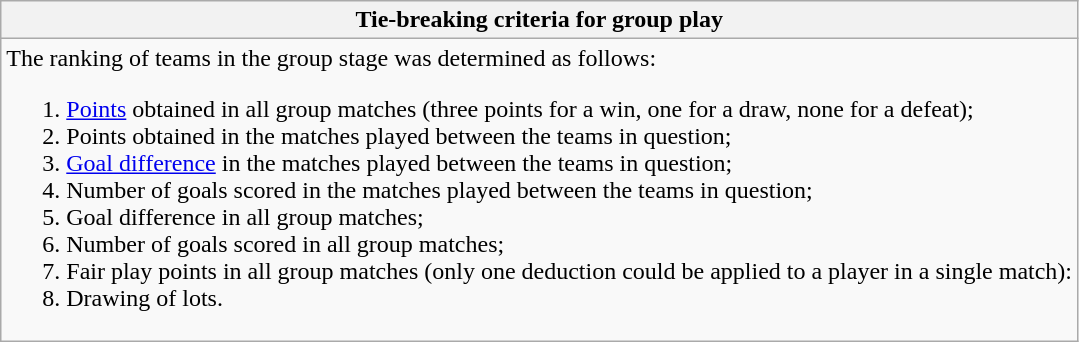<table class="wikitable collapsible collapsed"|>
<tr>
<th> Tie-breaking criteria for group play</th>
</tr>
<tr>
<td>The ranking of teams in the group stage was determined as follows:<br><ol><li><a href='#'>Points</a> obtained in all group matches (three points for a win, one for a draw, none for a defeat);</li><li>Points obtained in the matches played between the teams in question;</li><li><a href='#'>Goal difference</a> in the matches played between the teams in question;</li><li>Number of goals scored in the matches played between the teams in question;</li><li>Goal difference in all group matches;</li><li>Number of goals scored in all group matches;</li><li>Fair play points in all group matches (only one deduction could be applied to a player in a single match): </li><li>Drawing of lots.</li></ol></td>
</tr>
</table>
